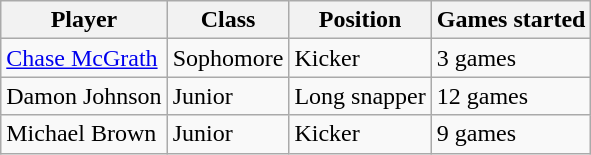<table class="wikitable" border="1">
<tr>
<th>Player</th>
<th>Class</th>
<th>Position</th>
<th>Games started</th>
</tr>
<tr>
<td><a href='#'>Chase McGrath</a></td>
<td>Sophomore </td>
<td>Kicker</td>
<td>3 games</td>
</tr>
<tr>
<td>Damon Johnson</td>
<td>Junior </td>
<td>Long snapper</td>
<td>12 games</td>
</tr>
<tr>
<td>Michael Brown</td>
<td>Junior </td>
<td>Kicker</td>
<td>9 games</td>
</tr>
</table>
